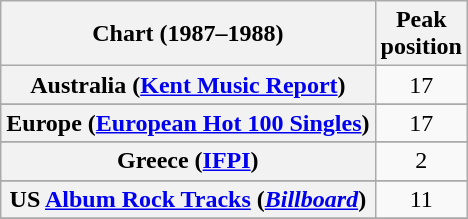<table class="wikitable sortable plainrowheaders" style="text-align:center">
<tr>
<th>Chart (1987–1988)</th>
<th>Peak<br>position</th>
</tr>
<tr>
<th scope="row">Australia (<a href='#'>Kent Music Report</a>)</th>
<td>17</td>
</tr>
<tr>
</tr>
<tr>
</tr>
<tr>
<th scope="row">Europe (<a href='#'>European Hot 100 Singles</a>)</th>
<td>17</td>
</tr>
<tr>
</tr>
<tr>
<th scope="row">Greece (<a href='#'>IFPI</a>)</th>
<td>2</td>
</tr>
<tr>
</tr>
<tr>
</tr>
<tr>
</tr>
<tr>
</tr>
<tr>
<th scope="row">US <a href='#'>Album Rock Tracks</a> (<em><a href='#'>Billboard</a></em>)</th>
<td>11</td>
</tr>
<tr>
</tr>
</table>
